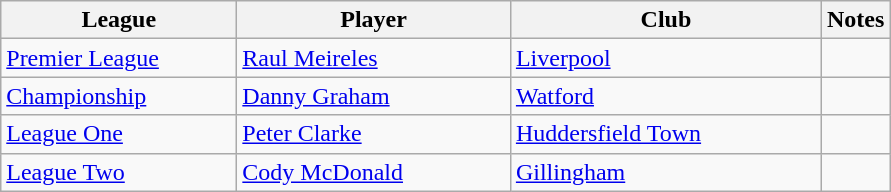<table class="wikitable">
<tr>
<th>League</th>
<th>Player</th>
<th>Club</th>
<th>Notes</th>
</tr>
<tr>
<td width="150px"><a href='#'>Premier League</a></td>
<td width="175px"> <a href='#'>Raul Meireles</a></td>
<td width="200px"><a href='#'>Liverpool</a></td>
<td></td>
</tr>
<tr>
<td><a href='#'>Championship</a></td>
<td> <a href='#'>Danny Graham</a></td>
<td><a href='#'>Watford</a></td>
<td></td>
</tr>
<tr>
<td><a href='#'>League One</a></td>
<td> <a href='#'>Peter Clarke</a></td>
<td><a href='#'>Huddersfield Town</a></td>
<td></td>
</tr>
<tr>
<td><a href='#'>League Two</a></td>
<td> <a href='#'>Cody McDonald</a></td>
<td><a href='#'>Gillingham</a></td>
<td></td>
</tr>
</table>
